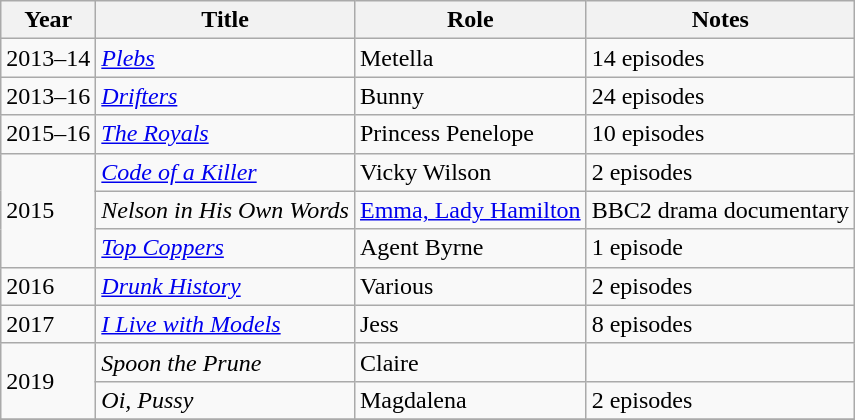<table class="wikitable">
<tr>
<th>Year</th>
<th>Title</th>
<th>Role</th>
<th>Notes</th>
</tr>
<tr>
<td>2013–14</td>
<td><em><a href='#'>Plebs</a></em></td>
<td>Metella</td>
<td>14 episodes</td>
</tr>
<tr>
<td>2013–16</td>
<td><em><a href='#'>Drifters</a></em></td>
<td>Bunny</td>
<td>24 episodes</td>
</tr>
<tr>
<td>2015–16</td>
<td><em><a href='#'>The Royals</a></em></td>
<td>Princess Penelope</td>
<td>10 episodes</td>
</tr>
<tr>
<td rowspan=3>2015</td>
<td><em><a href='#'>Code of a Killer</a></em></td>
<td>Vicky Wilson</td>
<td>2 episodes</td>
</tr>
<tr>
<td><em>Nelson in His Own Words</em></td>
<td><a href='#'>Emma, Lady Hamilton</a></td>
<td>BBC2 drama documentary</td>
</tr>
<tr>
<td><em><a href='#'>Top Coppers</a></em></td>
<td>Agent Byrne</td>
<td>1 episode</td>
</tr>
<tr>
<td>2016</td>
<td><em><a href='#'>Drunk History</a></em></td>
<td>Various</td>
<td>2 episodes</td>
</tr>
<tr>
<td>2017</td>
<td><em><a href='#'>I Live with Models</a></em></td>
<td>Jess</td>
<td>8 episodes</td>
</tr>
<tr>
<td rowspan="2">2019</td>
<td><em>Spoon the Prune</em></td>
<td>Claire</td>
<td></td>
</tr>
<tr>
<td><em>Oi, Pussy</em></td>
<td>Magdalena</td>
<td>2 episodes</td>
</tr>
<tr>
</tr>
</table>
